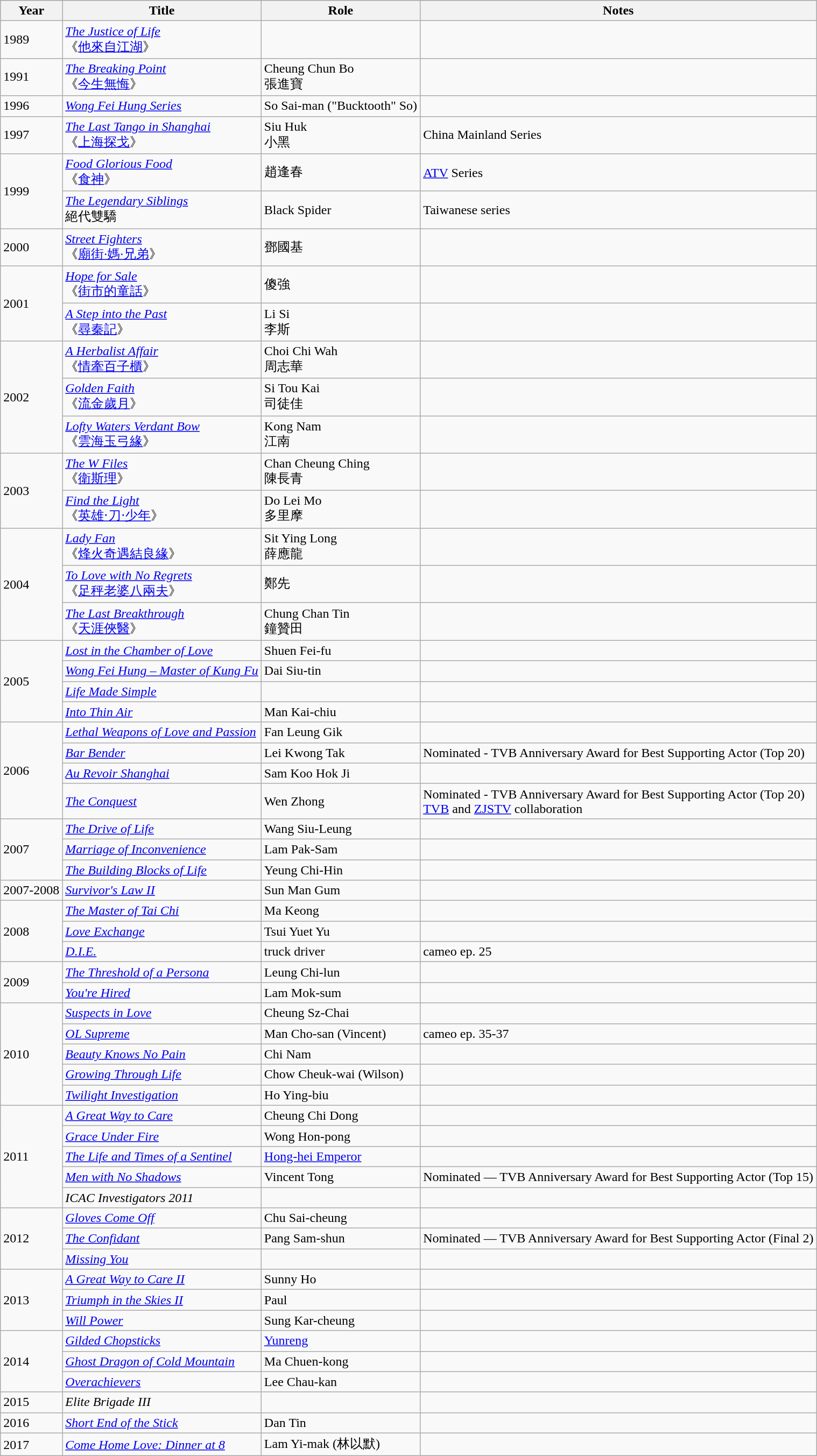<table class="wikitable">
<tr style="background:#b0c4de; text-align:center;">
<th>Year</th>
<th>Title</th>
<th>Role</th>
<th>Notes</th>
</tr>
<tr>
<td>1989</td>
<td><em><a href='#'>The Justice of Life</a></em> <br> 《<a href='#'>他來自江湖</a>》</td>
<td></td>
<td></td>
</tr>
<tr>
<td>1991</td>
<td><em><a href='#'>The Breaking Point</a></em> <br> 《<a href='#'>今生無悔</a>》</td>
<td>Cheung Chun Bo <br> 張進寶</td>
</tr>
<tr>
<td>1996</td>
<td><em><a href='#'>Wong Fei Hung Series</a></em></td>
<td>So Sai-man ("Bucktooth" So)</td>
<td></td>
</tr>
<tr>
<td>1997</td>
<td><em><a href='#'>The Last Tango in Shanghai</a></em> <br> 《<a href='#'>上海探戈</a>》</td>
<td>Siu Huk <br> 小黑</td>
<td>China Mainland Series</td>
</tr>
<tr>
<td rowspan="2">1999</td>
<td><em><a href='#'>Food Glorious Food</a></em> <br> 《<a href='#'>食神</a>》</td>
<td>趙逢春</td>
<td><a href='#'>ATV</a> Series</td>
</tr>
<tr>
<td><em><a href='#'>The Legendary Siblings</a></em><br>絕代雙驕</td>
<td>Black Spider</td>
<td>Taiwanese series</td>
</tr>
<tr>
<td>2000</td>
<td><em><a href='#'>Street Fighters</a></em> <br> 《<a href='#'>廟街·媽·兄弟</a>》</td>
<td>鄧國基</td>
<td></td>
</tr>
<tr>
<td rowspan="2">2001</td>
<td><em><a href='#'>Hope for Sale</a></em> <br> 《<a href='#'>街市的童話</a>》</td>
<td>傻強</td>
<td></td>
</tr>
<tr>
<td><em><a href='#'>A Step into the Past</a></em> <br> 《<a href='#'>尋秦記</a>》</td>
<td>Li Si <br> 李斯</td>
<td></td>
</tr>
<tr>
<td rowspan="3">2002</td>
<td><em><a href='#'>A Herbalist Affair</a></em> <br> 《<a href='#'>情牽百子櫃</a>》</td>
<td>Choi Chi Wah <br> 周志華</td>
<td></td>
</tr>
<tr>
<td><em><a href='#'>Golden Faith</a></em> <br> 《<a href='#'>流金歲月</a>》</td>
<td>Si Tou Kai <br> 司徒佳</td>
<td></td>
</tr>
<tr>
<td><em><a href='#'>Lofty Waters Verdant Bow</a></em> <br> 《<a href='#'>雲海玉弓緣</a>》</td>
<td>Kong Nam <br> 江南</td>
<td></td>
</tr>
<tr>
<td rowspan="2">2003</td>
<td><em><a href='#'>The W Files</a></em> <br> 《<a href='#'>衛斯理</a>》</td>
<td>Chan Cheung Ching <br> 陳長青</td>
<td></td>
</tr>
<tr>
<td><em><a href='#'>Find the Light</a></em> <br> 《<a href='#'>英雄‧刀‧少年</a>》</td>
<td>Do Lei Mo <br> 多里摩</td>
<td></td>
</tr>
<tr>
<td rowspan="3">2004</td>
<td><em><a href='#'>Lady Fan</a></em> <br> 《<a href='#'>烽火奇遇結良緣</a>》</td>
<td>Sit Ying Long <br> 薛應龍</td>
<td></td>
</tr>
<tr>
<td><em><a href='#'>To Love with No Regrets</a></em> <br> 《<a href='#'>足秤老婆八兩夫</a>》</td>
<td>鄭先</td>
<td></td>
</tr>
<tr>
<td><em><a href='#'>The Last Breakthrough</a></em> <br> 《<a href='#'>天涯俠醫</a>》</td>
<td>Chung Chan Tin <br> 鐘贊田</td>
<td></td>
</tr>
<tr>
<td rowspan="4">2005</td>
<td><em><a href='#'>Lost in the Chamber of Love</a></em></td>
<td>Shuen Fei-fu</td>
<td></td>
</tr>
<tr>
<td><em><a href='#'>Wong Fei Hung – Master of Kung Fu</a></em></td>
<td>Dai Siu-tin</td>
<td></td>
</tr>
<tr>
<td><em><a href='#'>Life Made Simple</a></em></td>
<td></td>
<td></td>
</tr>
<tr>
<td><em><a href='#'>Into Thin Air</a></em></td>
<td>Man Kai-chiu</td>
<td></td>
</tr>
<tr>
<td rowspan="4">2006</td>
<td><em><a href='#'>Lethal Weapons of Love and Passion</a></em></td>
<td>Fan Leung Gik</td>
<td></td>
</tr>
<tr>
<td><em><a href='#'>Bar Bender</a></em></td>
<td>Lei Kwong Tak</td>
<td>Nominated - TVB Anniversary Award for Best Supporting Actor (Top 20)</td>
</tr>
<tr>
<td><em><a href='#'>Au Revoir Shanghai</a></em></td>
<td>Sam Koo Hok Ji</td>
<td></td>
</tr>
<tr>
<td><em><a href='#'>The Conquest</a></em></td>
<td>Wen Zhong</td>
<td>Nominated - TVB Anniversary Award for Best Supporting Actor (Top 20) <br> <a href='#'>TVB</a> and <a href='#'>ZJSTV</a> collaboration</td>
</tr>
<tr>
<td rowspan="3">2007</td>
<td><em><a href='#'>The Drive of Life</a></em></td>
<td>Wang Siu-Leung</td>
<td></td>
</tr>
<tr>
<td><em><a href='#'>Marriage of Inconvenience</a></em></td>
<td>Lam Pak-Sam</td>
<td></td>
</tr>
<tr>
<td><em><a href='#'>The Building Blocks of Life</a></em></td>
<td>Yeung Chi-Hin</td>
<td></td>
</tr>
<tr>
<td>2007-2008</td>
<td><em><a href='#'>Survivor's Law II</a></em></td>
<td>Sun Man Gum</td>
<td></td>
</tr>
<tr>
<td rowspan="3">2008</td>
<td><em><a href='#'>The Master of Tai Chi</a></em></td>
<td>Ma Keong</td>
<td></td>
</tr>
<tr>
<td><em><a href='#'>Love Exchange</a></em></td>
<td>Tsui Yuet Yu</td>
<td></td>
</tr>
<tr>
<td><em><a href='#'>D.I.E.</a></em></td>
<td>truck driver</td>
<td>cameo ep. 25</td>
</tr>
<tr>
<td rowspan="2">2009</td>
<td><em><a href='#'>The Threshold of a Persona</a></em></td>
<td>Leung Chi-lun</td>
<td></td>
</tr>
<tr>
<td><em><a href='#'>You're Hired</a></em></td>
<td>Lam Mok-sum</td>
<td></td>
</tr>
<tr>
<td rowspan=5>2010</td>
<td><em><a href='#'>Suspects in Love</a></em></td>
<td>Cheung Sz-Chai</td>
<td></td>
</tr>
<tr>
<td><em><a href='#'>OL Supreme</a></em></td>
<td>Man Cho-san (Vincent)</td>
<td>cameo ep. 35-37</td>
</tr>
<tr>
<td><em><a href='#'>Beauty Knows No Pain</a></em></td>
<td>Chi Nam</td>
<td></td>
</tr>
<tr>
<td><em><a href='#'>Growing Through Life</a></em></td>
<td>Chow Cheuk-wai (Wilson)</td>
<td></td>
</tr>
<tr>
<td><em><a href='#'>Twilight Investigation</a></em></td>
<td>Ho Ying-biu</td>
<td></td>
</tr>
<tr>
<td rowspan=5>2011</td>
<td><em><a href='#'>A Great Way to Care</a></em></td>
<td>Cheung Chi Dong</td>
<td></td>
</tr>
<tr>
<td><em><a href='#'>Grace Under Fire</a></em></td>
<td>Wong Hon-pong</td>
<td></td>
</tr>
<tr>
<td><em><a href='#'>The Life and Times of a Sentinel</a></em></td>
<td><a href='#'>Hong-hei Emperor</a></td>
<td></td>
</tr>
<tr>
<td><em><a href='#'>Men with No Shadows</a></em></td>
<td>Vincent Tong</td>
<td>Nominated — TVB Anniversary Award for Best Supporting Actor (Top 15)</td>
</tr>
<tr>
<td><em>ICAC Investigators 2011</em></td>
<td></td>
<td></td>
</tr>
<tr>
<td rowspan="3">2012</td>
<td><em><a href='#'>Gloves Come Off</a></em></td>
<td>Chu Sai-cheung</td>
<td></td>
</tr>
<tr>
<td><em><a href='#'>The Confidant</a></em></td>
<td>Pang Sam-shun</td>
<td>Nominated — TVB Anniversary Award for Best Supporting Actor (Final 2)</td>
</tr>
<tr>
<td><em><a href='#'>Missing You</a></em></td>
<td></td>
<td></td>
</tr>
<tr>
<td rowspan=3>2013</td>
<td><em><a href='#'>A Great Way to Care II</a></em></td>
<td>Sunny Ho</td>
<td></td>
</tr>
<tr>
<td><em><a href='#'>Triumph in the Skies II</a></em></td>
<td>Paul</td>
<td></td>
</tr>
<tr>
<td><em><a href='#'>Will Power</a></em></td>
<td>Sung Kar-cheung</td>
<td></td>
</tr>
<tr>
<td rowspan=3>2014</td>
<td><em><a href='#'>Gilded Chopsticks</a></em></td>
<td><a href='#'>Yunreng</a></td>
<td></td>
</tr>
<tr>
<td><em><a href='#'>Ghost Dragon of Cold Mountain</a></em></td>
<td>Ma Chuen-kong</td>
<td></td>
</tr>
<tr>
<td><em><a href='#'>Overachievers</a></em></td>
<td>Lee Chau-kan</td>
<td></td>
</tr>
<tr>
<td>2015</td>
<td><em>Elite Brigade III</em></td>
<td></td>
<td></td>
</tr>
<tr>
<td>2016</td>
<td><em><a href='#'>Short End of the Stick</a></em></td>
<td>Dan Tin</td>
<td></td>
</tr>
<tr>
<td>2017</td>
<td><em><a href='#'>Come Home Love: Dinner at 8</a></em></td>
<td>Lam Yi-mak (林以默)</td>
<td></td>
</tr>
</table>
